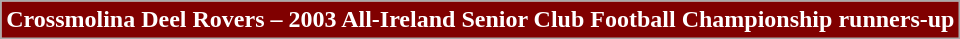<table class="wikitable">
<tr>
<th style="background:maroon;color:white">Crossmolina Deel Rovers – 2003 All-Ireland Senior Club Football Championship runners-up</th>
</tr>
</table>
